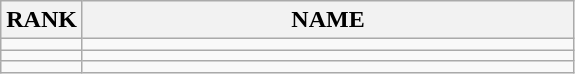<table class="wikitable">
<tr>
<th>RANK</th>
<th style="width: 20em">NAME</th>
</tr>
<tr>
<td align="center"></td>
<td></td>
</tr>
<tr>
<td align="center"></td>
<td></td>
</tr>
<tr>
<td align="center"></td>
<td></td>
</tr>
</table>
